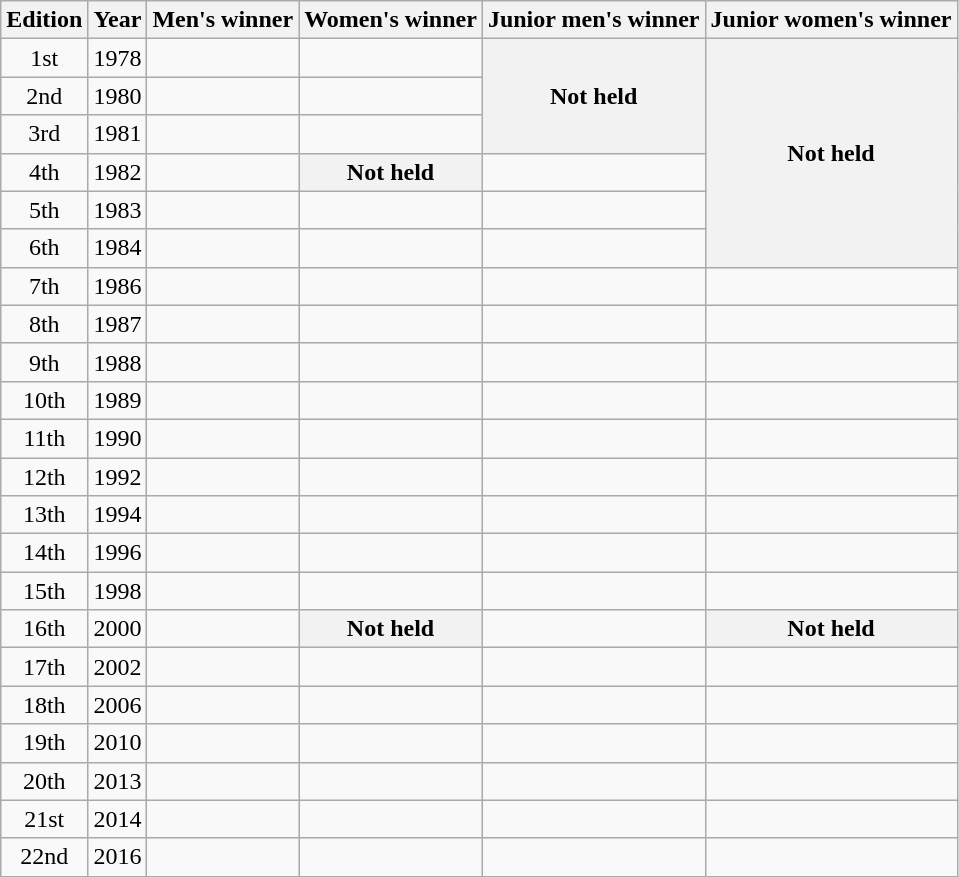<table class="wikitable" style="text-align:center">
<tr>
<th>Edition</th>
<th>Year</th>
<th>Men's winner</th>
<th>Women's winner</th>
<th>Junior men's winner</th>
<th>Junior women's winner</th>
</tr>
<tr>
<td>1st</td>
<td>1978</td>
<td align=left></td>
<td align=left></td>
<th rowspan=3>Not held</th>
<th rowspan=6>Not held</th>
</tr>
<tr>
<td>2nd</td>
<td>1980</td>
<td align=left></td>
<td align=left></td>
</tr>
<tr>
<td>3rd</td>
<td>1981</td>
<td align=left></td>
<td align=left></td>
</tr>
<tr>
<td>4th</td>
<td>1982</td>
<td align=left></td>
<th>Not held</th>
<td align=left></td>
</tr>
<tr>
<td>5th</td>
<td>1983</td>
<td align=left></td>
<td align=left></td>
<td align=left></td>
</tr>
<tr>
<td>6th</td>
<td>1984</td>
<td align=left></td>
<td align=left></td>
<td align=left></td>
</tr>
<tr>
<td>7th</td>
<td>1986</td>
<td align=left></td>
<td align=left></td>
<td align=left></td>
<td align=left></td>
</tr>
<tr>
<td>8th</td>
<td>1987</td>
<td align=left></td>
<td align=left></td>
<td align=left></td>
<td align=left></td>
</tr>
<tr>
<td>9th</td>
<td>1988</td>
<td align=left></td>
<td align=left></td>
<td align=left></td>
<td align=left></td>
</tr>
<tr>
<td>10th</td>
<td>1989</td>
<td align=left></td>
<td align=left></td>
<td align=left></td>
<td align=left></td>
</tr>
<tr>
<td>11th</td>
<td>1990</td>
<td align=left></td>
<td align=left></td>
<td align=left></td>
<td align=left></td>
</tr>
<tr>
<td>12th</td>
<td>1992</td>
<td align=left></td>
<td align=left></td>
<td align=left></td>
<td align=left></td>
</tr>
<tr>
<td>13th</td>
<td>1994</td>
<td align=left></td>
<td align=left></td>
<td align=left></td>
<td align=left></td>
</tr>
<tr>
<td>14th</td>
<td>1996</td>
<td align=left></td>
<td align=left></td>
<td align=left></td>
<td align=left></td>
</tr>
<tr>
<td>15th</td>
<td>1998</td>
<td align=left></td>
<td align=left></td>
<td align=left></td>
<td align=left></td>
</tr>
<tr>
<td>16th</td>
<td>2000</td>
<td align=left></td>
<th>Not held</th>
<td align=left></td>
<th>Not held</th>
</tr>
<tr>
<td>17th</td>
<td>2002</td>
<td align=left></td>
<td align=left></td>
<td align=left></td>
<td align=left></td>
</tr>
<tr>
<td>18th</td>
<td>2006</td>
<td align=left></td>
<td align=left></td>
<td align=left></td>
<td align=left></td>
</tr>
<tr>
<td>19th</td>
<td>2010</td>
<td align=left></td>
<td align=left></td>
<td align=left></td>
<td align=left></td>
</tr>
<tr>
<td>20th</td>
<td>2013</td>
<td align=left></td>
<td align=left></td>
<td align=left></td>
<td align=left></td>
</tr>
<tr>
<td>21st</td>
<td>2014</td>
<td align=left></td>
<td align=left></td>
<td align=left></td>
<td align=left></td>
</tr>
<tr>
<td>22nd</td>
<td>2016</td>
<td align=left></td>
<td align=left></td>
<td align=left></td>
<td align=left></td>
</tr>
</table>
